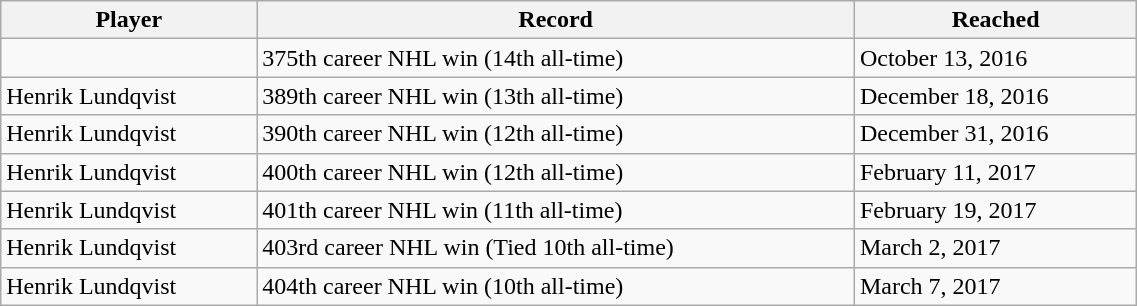<table class="wikitable sortable" style="width:60%;">
<tr align=center>
<th>Player</th>
<th>Record</th>
<th>Reached</th>
</tr>
<tr>
<td></td>
<td>375th career NHL win (14th all-time)</td>
<td>October 13, 2016</td>
</tr>
<tr>
<td>Henrik Lundqvist</td>
<td>389th career NHL win (13th all-time)</td>
<td>December 18, 2016</td>
</tr>
<tr>
<td>Henrik Lundqvist</td>
<td>390th career NHL win (12th all-time)</td>
<td>December 31, 2016</td>
</tr>
<tr>
<td>Henrik Lundqvist</td>
<td>400th career NHL win (12th all-time)</td>
<td>February 11, 2017</td>
</tr>
<tr>
<td>Henrik Lundqvist</td>
<td>401th career NHL win (11th all-time)</td>
<td>February 19, 2017</td>
</tr>
<tr>
<td>Henrik Lundqvist</td>
<td>403rd career NHL win (Tied 10th all-time)</td>
<td>March 2, 2017</td>
</tr>
<tr>
<td>Henrik Lundqvist</td>
<td>404th career NHL win (10th all-time)</td>
<td>March 7, 2017</td>
</tr>
</table>
